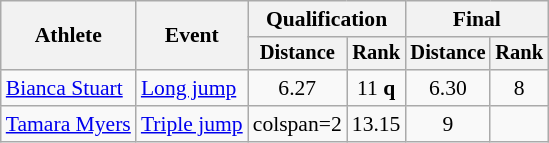<table class=wikitable style="font-size:90%">
<tr>
<th rowspan=2>Athlete</th>
<th rowspan=2>Event</th>
<th colspan=2>Qualification</th>
<th colspan=2>Final</th>
</tr>
<tr style="font-size:95%">
<th>Distance</th>
<th>Rank</th>
<th>Distance</th>
<th>Rank</th>
</tr>
<tr align=center>
<td align=left><a href='#'>Bianca Stuart</a></td>
<td align=left><a href='#'>Long jump</a></td>
<td>6.27</td>
<td>11 <strong>q</strong></td>
<td>6.30</td>
<td>8</td>
</tr>
<tr align=center>
<td align=left><a href='#'>Tamara Myers</a></td>
<td align=left><a href='#'>Triple jump</a></td>
<td>colspan=2 </td>
<td>13.15</td>
<td>9</td>
</tr>
</table>
